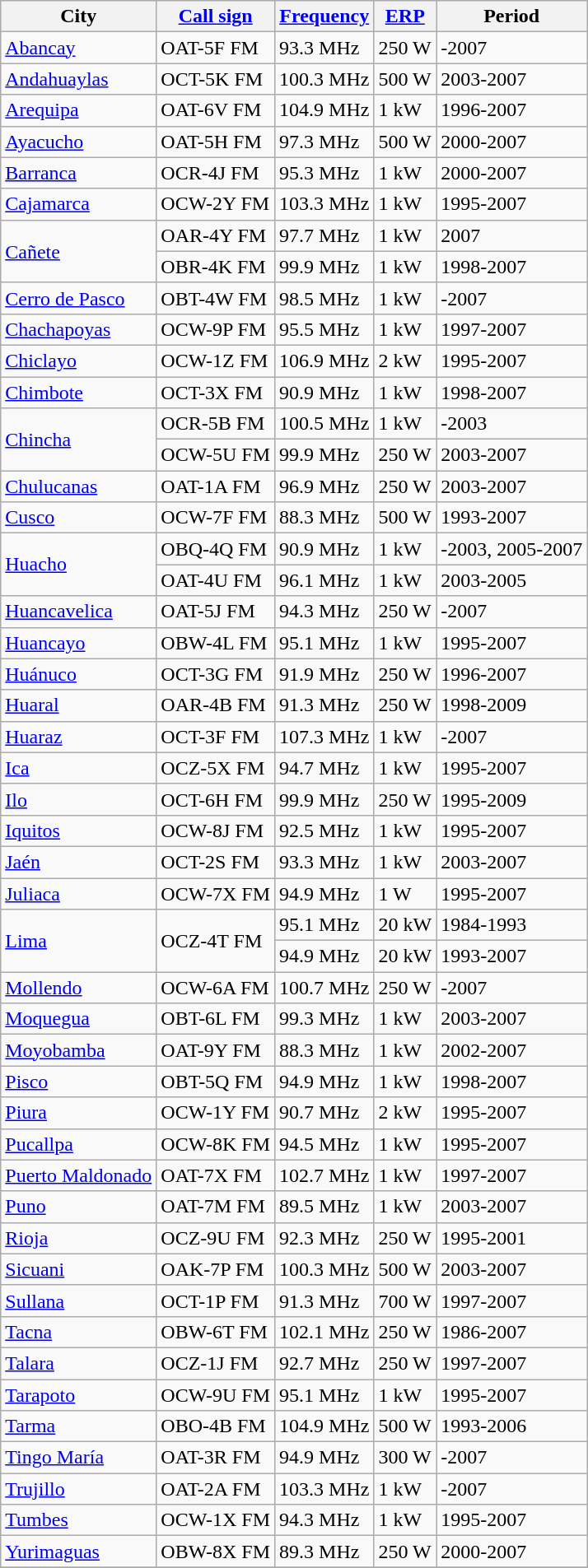<table class="wikitable">
<tr>
<th>City</th>
<th><a href='#'>Call sign</a></th>
<th><a href='#'>Frequency</a></th>
<th><a href='#'>ERP</a></th>
<th>Period</th>
</tr>
<tr>
<td><a href='#'>Abancay</a></td>
<td>OAT-5F FM</td>
<td>93.3 MHz</td>
<td>250 W</td>
<td>-2007</td>
</tr>
<tr>
<td><a href='#'>Andahuaylas</a></td>
<td>OCT-5K FM</td>
<td>100.3 MHz</td>
<td>500 W</td>
<td>2003-2007</td>
</tr>
<tr>
<td><a href='#'>Arequipa</a></td>
<td>OAT-6V FM</td>
<td>104.9 MHz</td>
<td>1 kW</td>
<td>1996-2007</td>
</tr>
<tr>
<td><a href='#'>Ayacucho</a></td>
<td>OAT-5H FM</td>
<td>97.3 MHz</td>
<td>500 W</td>
<td>2000-2007</td>
</tr>
<tr>
<td><a href='#'>Barranca</a></td>
<td>OCR-4J FM</td>
<td>95.3 MHz</td>
<td>1 kW</td>
<td>2000-2007</td>
</tr>
<tr>
<td><a href='#'>Cajamarca</a></td>
<td>OCW-2Y FM</td>
<td>103.3 MHz</td>
<td>1 kW</td>
<td>1995-2007</td>
</tr>
<tr>
<td rowspan="2"><a href='#'>Cañete</a></td>
<td>OAR-4Y FM</td>
<td>97.7 MHz</td>
<td>1 kW</td>
<td>2007</td>
</tr>
<tr>
<td>OBR-4K FM</td>
<td>99.9 MHz</td>
<td>1 kW</td>
<td>1998-2007</td>
</tr>
<tr>
<td><a href='#'>Cerro de Pasco</a></td>
<td>OBT-4W FM</td>
<td>98.5 MHz</td>
<td>1 kW</td>
<td>-2007</td>
</tr>
<tr>
<td><a href='#'>Chachapoyas</a></td>
<td>OCW-9P FM</td>
<td>95.5 MHz</td>
<td>1 kW</td>
<td>1997-2007</td>
</tr>
<tr>
<td><a href='#'>Chiclayo</a></td>
<td>OCW-1Z FM</td>
<td>106.9 MHz</td>
<td>2 kW</td>
<td>1995-2007</td>
</tr>
<tr>
<td><a href='#'>Chimbote</a></td>
<td>OCT-3X FM</td>
<td>90.9 MHz</td>
<td>1 kW</td>
<td>1998-2007</td>
</tr>
<tr>
<td rowspan="2"><a href='#'>Chincha</a></td>
<td>OCR-5B FM</td>
<td>100.5 MHz</td>
<td>1 kW</td>
<td>-2003</td>
</tr>
<tr>
<td>OCW-5U FM</td>
<td>99.9 MHz</td>
<td>250 W</td>
<td>2003-2007</td>
</tr>
<tr>
<td><a href='#'>Chulucanas</a></td>
<td>OAT-1A FM</td>
<td>96.9 MHz</td>
<td>250 W</td>
<td>2003-2007</td>
</tr>
<tr>
<td><a href='#'>Cusco</a></td>
<td>OCW-7F FM</td>
<td>88.3 MHz</td>
<td>500 W</td>
<td>1993-2007</td>
</tr>
<tr>
<td rowspan="2"><a href='#'>Huacho</a></td>
<td>OBQ-4Q FM</td>
<td>90.9 MHz</td>
<td>1 kW</td>
<td>-2003, 2005-2007</td>
</tr>
<tr>
<td>OAT-4U FM</td>
<td>96.1 MHz</td>
<td>1 kW</td>
<td>2003-2005</td>
</tr>
<tr>
<td><a href='#'>Huancavelica</a></td>
<td>OAT-5J FM</td>
<td>94.3 MHz</td>
<td>250 W</td>
<td>-2007</td>
</tr>
<tr>
<td><a href='#'>Huancayo</a></td>
<td>OBW-4L FM</td>
<td>95.1 MHz</td>
<td>1 kW</td>
<td>1995-2007</td>
</tr>
<tr>
<td><a href='#'>Huánuco</a></td>
<td>OCT-3G FM</td>
<td>91.9 MHz</td>
<td>250 W</td>
<td>1996-2007</td>
</tr>
<tr>
<td><a href='#'>Huaral</a></td>
<td>OAR-4B FM</td>
<td>91.3 MHz</td>
<td>250 W</td>
<td>1998-2009</td>
</tr>
<tr>
<td><a href='#'>Huaraz</a></td>
<td>OCT-3F FM</td>
<td>107.3 MHz</td>
<td>1 kW</td>
<td>-2007</td>
</tr>
<tr>
<td><a href='#'>Ica</a></td>
<td>OCZ-5X FM</td>
<td>94.7 MHz</td>
<td>1 kW</td>
<td>1995-2007</td>
</tr>
<tr>
<td><a href='#'>Ilo</a></td>
<td>OCT-6H FM</td>
<td>99.9 MHz</td>
<td>250 W</td>
<td>1995-2009</td>
</tr>
<tr>
<td><a href='#'>Iquitos</a></td>
<td>OCW-8J FM</td>
<td>92.5 MHz</td>
<td>1 kW</td>
<td>1995-2007</td>
</tr>
<tr>
<td><a href='#'>Jaén</a></td>
<td>OCT-2S FM</td>
<td>93.3 MHz</td>
<td>1 kW</td>
<td>2003-2007</td>
</tr>
<tr>
<td><a href='#'>Juliaca</a></td>
<td>OCW-7X FM</td>
<td>94.9 MHz</td>
<td>1 W</td>
<td>1995-2007</td>
</tr>
<tr>
<td rowspan="2"><a href='#'>Lima</a></td>
<td rowspan="2">OCZ-4T FM</td>
<td>95.1 MHz</td>
<td>20 kW</td>
<td>1984-1993</td>
</tr>
<tr>
<td>94.9 MHz</td>
<td>20 kW</td>
<td>1993-2007</td>
</tr>
<tr>
<td><a href='#'>Mollendo</a></td>
<td>OCW-6A FM</td>
<td>100.7 MHz</td>
<td>250 W</td>
<td>-2007</td>
</tr>
<tr>
<td><a href='#'>Moquegua</a></td>
<td>OBT-6L FM</td>
<td>99.3 MHz</td>
<td>1 kW</td>
<td>2003-2007</td>
</tr>
<tr>
<td><a href='#'>Moyobamba</a></td>
<td>OAT-9Y FM</td>
<td>88.3 MHz</td>
<td>1 kW</td>
<td>2002-2007</td>
</tr>
<tr>
<td><a href='#'>Pisco</a></td>
<td>OBT-5Q FM</td>
<td>94.9 MHz</td>
<td>1 kW</td>
<td>1998-2007</td>
</tr>
<tr>
<td><a href='#'>Piura</a></td>
<td>OCW-1Y FM</td>
<td>90.7 MHz</td>
<td>2 kW</td>
<td>1995-2007</td>
</tr>
<tr>
<td><a href='#'>Pucallpa</a></td>
<td>OCW-8K FM</td>
<td>94.5 MHz</td>
<td>1 kW</td>
<td>1995-2007</td>
</tr>
<tr>
<td><a href='#'>Puerto Maldonado</a></td>
<td>OAT-7X FM</td>
<td>102.7 MHz</td>
<td>1 kW</td>
<td>1997-2007</td>
</tr>
<tr>
<td><a href='#'>Puno</a></td>
<td>OAT-7M FM</td>
<td>89.5 MHz</td>
<td>1 kW</td>
<td>2003-2007</td>
</tr>
<tr>
<td><a href='#'>Rioja</a></td>
<td>OCZ-9U FM</td>
<td>92.3 MHz</td>
<td>250 W</td>
<td>1995-2001</td>
</tr>
<tr>
<td><a href='#'>Sicuani</a></td>
<td>OAK-7P FM</td>
<td>100.3 MHz</td>
<td>500 W</td>
<td>2003-2007</td>
</tr>
<tr>
<td><a href='#'>Sullana</a></td>
<td>OCT-1P FM</td>
<td>91.3 MHz</td>
<td>700 W</td>
<td>1997-2007</td>
</tr>
<tr>
<td><a href='#'>Tacna</a></td>
<td>OBW-6T FM</td>
<td>102.1 MHz</td>
<td>250 W</td>
<td>1986-2007</td>
</tr>
<tr>
<td><a href='#'>Talara</a></td>
<td>OCZ-1J FM</td>
<td>92.7 MHz</td>
<td>250 W</td>
<td>1997-2007</td>
</tr>
<tr>
<td><a href='#'>Tarapoto</a></td>
<td>OCW-9U FM</td>
<td>95.1 MHz</td>
<td>1 kW</td>
<td>1995-2007</td>
</tr>
<tr>
<td><a href='#'>Tarma</a></td>
<td>OBO-4B FM</td>
<td>104.9 MHz</td>
<td>500 W</td>
<td>1993-2006</td>
</tr>
<tr>
<td><a href='#'>Tingo María</a></td>
<td>OAT-3R FM</td>
<td>94.9 MHz</td>
<td>300 W</td>
<td>-2007</td>
</tr>
<tr>
<td><a href='#'>Trujillo</a></td>
<td>OAT-2A FM</td>
<td>103.3 MHz</td>
<td>1 kW</td>
<td>-2007</td>
</tr>
<tr>
<td><a href='#'>Tumbes</a></td>
<td>OCW-1X FM</td>
<td>94.3 MHz</td>
<td>1 kW</td>
<td>1995-2007</td>
</tr>
<tr>
<td><a href='#'>Yurimaguas</a></td>
<td>OBW-8X FM</td>
<td>89.3 MHz</td>
<td>250 W</td>
<td>2000-2007</td>
</tr>
<tr>
</tr>
</table>
